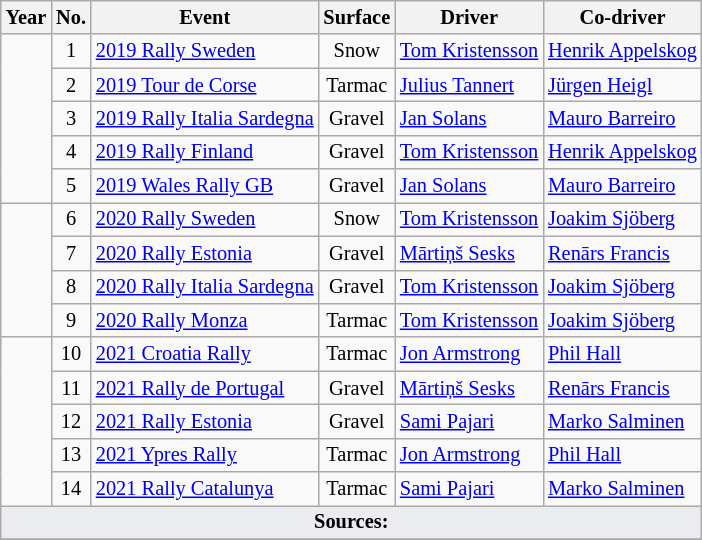<table class="wikitable" style="font-size: 85%; ">
<tr>
<th>Year</th>
<th>No.</th>
<th>Event</th>
<th>Surface</th>
<th>Driver</th>
<th>Co-driver</th>
</tr>
<tr>
<td align="center" rowspan="5"></td>
<td align="center">1</td>
<td> <a href='#'>2019 Rally Sweden</a></td>
<td align="center">Snow</td>
<td> <a href='#'>Tom Kristensson</a></td>
<td> <a href='#'>Henrik Appelskog</a></td>
</tr>
<tr>
<td align="center">2</td>
<td> <a href='#'>2019 Tour de Corse</a></td>
<td align="center">Tarmac</td>
<td> <a href='#'>Julius Tannert</a></td>
<td> <a href='#'>Jürgen Heigl</a></td>
</tr>
<tr>
<td align="center">3</td>
<td> <a href='#'>2019 Rally Italia Sardegna</a></td>
<td align="center">Gravel</td>
<td> <a href='#'>Jan Solans</a></td>
<td> <a href='#'>Mauro Barreiro</a></td>
</tr>
<tr>
<td align="center">4</td>
<td> <a href='#'>2019 Rally Finland</a></td>
<td align="center">Gravel</td>
<td> <a href='#'>Tom Kristensson</a></td>
<td> <a href='#'>Henrik Appelskog</a></td>
</tr>
<tr>
<td align="center">5</td>
<td> <a href='#'>2019 Wales Rally GB</a></td>
<td align="center">Gravel</td>
<td> <a href='#'>Jan Solans</a></td>
<td> <a href='#'>Mauro Barreiro</a></td>
</tr>
<tr>
<td align="center" rowspan="4"></td>
<td align="center">6</td>
<td> <a href='#'>2020 Rally Sweden</a></td>
<td align="center">Snow</td>
<td> <a href='#'>Tom Kristensson</a></td>
<td> <a href='#'>Joakim Sjöberg</a></td>
</tr>
<tr>
<td align="center">7</td>
<td> <a href='#'>2020 Rally Estonia</a></td>
<td align="center">Gravel</td>
<td> <a href='#'>Mārtiņš Sesks</a></td>
<td> <a href='#'>Renārs Francis</a></td>
</tr>
<tr>
<td align="center">8</td>
<td> <a href='#'>2020 Rally Italia Sardegna</a></td>
<td align="center">Gravel</td>
<td> <a href='#'>Tom Kristensson</a></td>
<td> <a href='#'>Joakim Sjöberg</a></td>
</tr>
<tr>
<td align="center">9</td>
<td> <a href='#'>2020 Rally Monza</a></td>
<td align="center">Tarmac</td>
<td> <a href='#'>Tom Kristensson</a></td>
<td> <a href='#'>Joakim Sjöberg</a></td>
</tr>
<tr>
<td align="center" rowspan="5"></td>
<td align="center">10</td>
<td> <a href='#'>2021 Croatia Rally</a></td>
<td align="center">Tarmac</td>
<td> <a href='#'>Jon Armstrong</a></td>
<td> <a href='#'>Phil Hall</a></td>
</tr>
<tr>
<td align="center">11</td>
<td> <a href='#'>2021 Rally de Portugal</a></td>
<td align="center">Gravel</td>
<td> <a href='#'>Mārtiņš Sesks</a></td>
<td> <a href='#'>Renārs Francis</a></td>
</tr>
<tr>
<td align="center">12</td>
<td> <a href='#'>2021 Rally Estonia</a></td>
<td align="center">Gravel</td>
<td> <a href='#'>Sami Pajari</a></td>
<td> <a href='#'>Marko Salminen</a></td>
</tr>
<tr>
<td align="center">13</td>
<td> <a href='#'>2021 Ypres Rally</a></td>
<td align="center">Tarmac</td>
<td> <a href='#'>Jon Armstrong</a></td>
<td> <a href='#'>Phil Hall</a></td>
</tr>
<tr>
<td align="center">14</td>
<td> <a href='#'>2021 Rally Catalunya</a></td>
<td align="center">Tarmac</td>
<td> <a href='#'>Sami Pajari</a></td>
<td> <a href='#'>Marko Salminen</a></td>
</tr>
<tr>
<td colspan="6" style="background-color:#EAECF0;text-align:center"><strong>Sources:</strong></td>
</tr>
<tr>
</tr>
</table>
